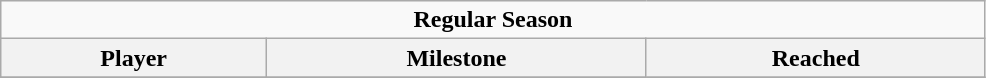<table class="wikitable" width="52%">
<tr>
<td colspan="10" align="center"><strong>Regular Season</strong></td>
</tr>
<tr>
<th>Player</th>
<th>Milestone</th>
<th>Reached</th>
</tr>
<tr>
</tr>
</table>
